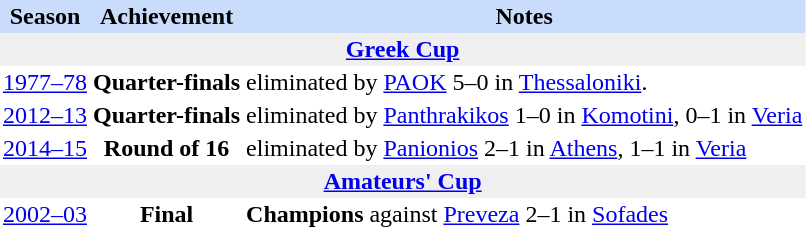<table class="toccolours" border="0" cellpadding="2" cellspacing="0" align="left" style="margin:0.5em;">
<tr bgcolor=#CADCFB>
<th>Season</th>
<th>Achievement</th>
<th>Notes</th>
</tr>
<tr>
<th colspan="4" bgcolor=#EFEFEF><a href='#'>Greek Cup</a></th>
</tr>
<tr>
<td align="center"><a href='#'>1977–78</a></td>
<td align="center"><strong>Quarter-finals</strong></td>
<td align="left">eliminated by <a href='#'>PAOK</a> 5–0 in <a href='#'>Thessaloniki</a>.</td>
</tr>
<tr>
<td align="center"><a href='#'>2012–13</a></td>
<td align="center"><strong>Quarter-finals</strong></td>
<td align="left">eliminated by <a href='#'>Panthrakikos</a> 1–0 in <a href='#'>Komotini</a>, 0–1 in <a href='#'>Veria</a></td>
</tr>
<tr>
<td align="center"><a href='#'>2014–15</a></td>
<td align="center"><strong>Round of 16</strong></td>
<td align="left">eliminated by <a href='#'>Panionios</a> 2–1 in <a href='#'>Athens</a>, 1–1 in <a href='#'>Veria</a></td>
</tr>
<tr>
<th colspan="4" bgcolor=#EFEFEF><a href='#'>Amateurs' Cup</a></th>
</tr>
<tr>
<td align="center"><a href='#'>2002–03</a></td>
<td align="center"><strong>Final</strong></td>
<td align="left"><strong>Champions</strong> against <a href='#'>Preveza</a> 2–1 in <a href='#'>Sofades</a></td>
</tr>
<tr>
</tr>
</table>
